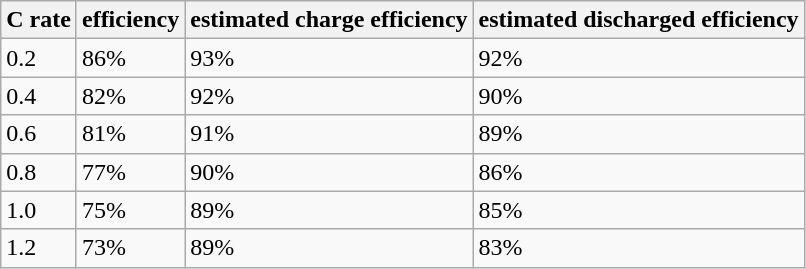<table class="wikitable">
<tr>
<th>C rate</th>
<th>efficiency</th>
<th>estimated charge efficiency</th>
<th>estimated discharged efficiency</th>
</tr>
<tr>
<td>0.2</td>
<td>86%</td>
<td>93%</td>
<td>92%</td>
</tr>
<tr>
<td>0.4</td>
<td>82%</td>
<td>92%</td>
<td>90%</td>
</tr>
<tr>
<td>0.6</td>
<td>81%</td>
<td>91%</td>
<td>89%</td>
</tr>
<tr>
<td>0.8</td>
<td>77%</td>
<td>90%</td>
<td>86%</td>
</tr>
<tr>
<td>1.0</td>
<td>75%</td>
<td>89%</td>
<td>85%</td>
</tr>
<tr>
<td>1.2</td>
<td>73%</td>
<td>89%</td>
<td>83%</td>
</tr>
</table>
